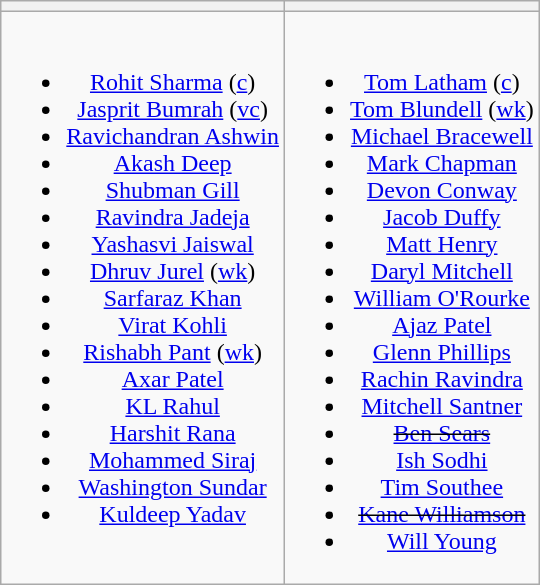<table class="wikitable" style="text-align:center; margin:auto">
<tr>
<th></th>
<th></th>
</tr>
<tr style="vertical-align:top">
<td><br><ul><li><a href='#'>Rohit Sharma</a> (<a href='#'>c</a>)</li><li><a href='#'>Jasprit Bumrah</a> (<a href='#'>vc</a>)</li><li><a href='#'>Ravichandran Ashwin</a></li><li><a href='#'>Akash Deep</a></li><li><a href='#'>Shubman Gill</a></li><li><a href='#'>Ravindra Jadeja</a></li><li><a href='#'>Yashasvi Jaiswal</a></li><li><a href='#'>Dhruv Jurel</a> (<a href='#'>wk</a>)</li><li><a href='#'>Sarfaraz Khan</a></li><li><a href='#'>Virat Kohli</a></li><li><a href='#'>Rishabh Pant</a> (<a href='#'>wk</a>)</li><li><a href='#'>Axar Patel</a></li><li><a href='#'>KL Rahul</a></li><li><a href='#'>Harshit Rana</a></li><li><a href='#'>Mohammed Siraj</a></li><li><a href='#'>Washington Sundar</a></li><li><a href='#'>Kuldeep Yadav</a></li></ul></td>
<td><br><ul><li><a href='#'>Tom Latham</a> (<a href='#'>c</a>)</li><li><a href='#'>Tom Blundell</a> (<a href='#'>wk</a>)</li><li><a href='#'>Michael Bracewell</a></li><li><a href='#'>Mark Chapman</a></li><li><a href='#'>Devon Conway</a></li><li><a href='#'>Jacob Duffy</a></li><li><a href='#'>Matt Henry</a></li><li><a href='#'>Daryl Mitchell</a></li><li><a href='#'>William O'Rourke</a></li><li><a href='#'>Ajaz Patel</a></li><li><a href='#'>Glenn Phillips</a></li><li><a href='#'>Rachin Ravindra</a></li><li><a href='#'>Mitchell Santner</a></li><li><s><a href='#'>Ben Sears</a></s></li><li><a href='#'>Ish Sodhi</a></li><li><a href='#'>Tim Southee</a></li><li><s><a href='#'>Kane Williamson</a></s></li><li><a href='#'>Will Young</a></li></ul></td>
</tr>
</table>
